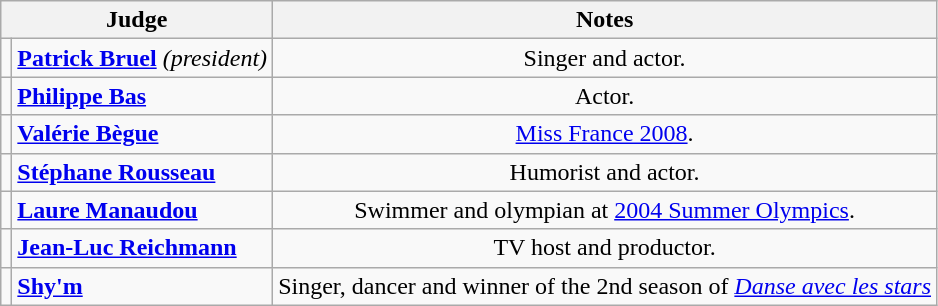<table class="wikitable">
<tr>
<th scope=col colspan="2">Judge</th>
<th scope=col>Notes</th>
</tr>
<tr>
<td></td>
<td><strong><a href='#'>Patrick Bruel</a></strong> <em>(president)</em></td>
<td style="text-align:center;">Singer and actor.</td>
</tr>
<tr>
<td></td>
<td><strong><a href='#'>Philippe Bas</a></strong></td>
<td style="text-align:center;">Actor.</td>
</tr>
<tr>
<td></td>
<td><strong><a href='#'>Valérie Bègue</a></strong></td>
<td style="text-align:center;"><a href='#'>Miss France 2008</a>.</td>
</tr>
<tr>
<td></td>
<td><strong><a href='#'>Stéphane Rousseau</a></strong></td>
<td style="text-align:center;">Humorist and actor.</td>
</tr>
<tr>
<td></td>
<td><strong><a href='#'>Laure Manaudou</a></strong></td>
<td style="text-align:center;">Swimmer and olympian at <a href='#'>2004 Summer Olympics</a>.</td>
</tr>
<tr>
<td></td>
<td><strong><a href='#'>Jean-Luc Reichmann</a></strong></td>
<td style="text-align:center;">TV host and productor.</td>
</tr>
<tr>
<td></td>
<td><strong><a href='#'>Shy'm</a></strong></td>
<td style="text-align:center;">Singer, dancer and winner of the 2nd season of <em><a href='#'>Danse avec les stars</a></em></td>
</tr>
</table>
